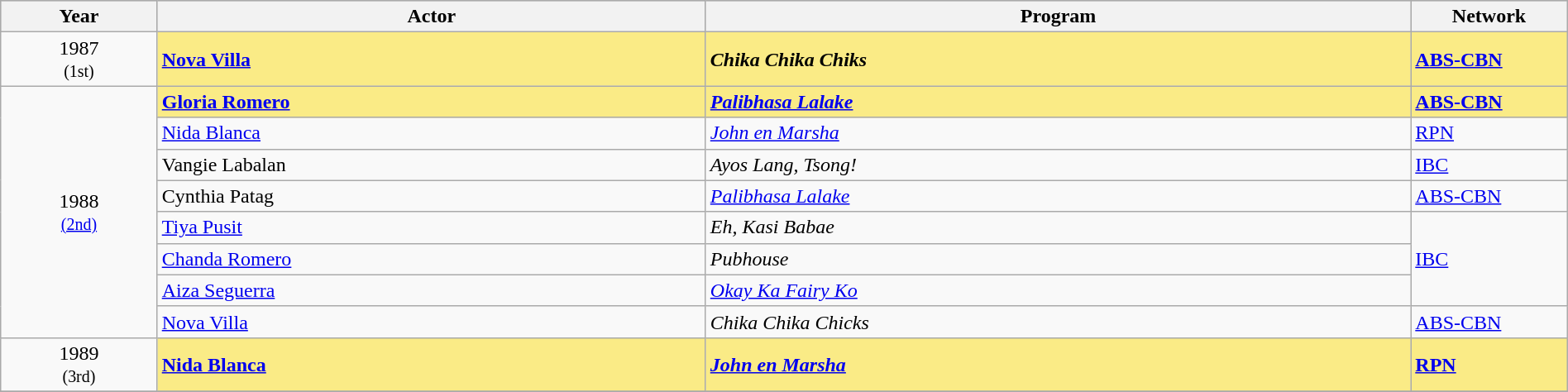<table class="wikitable" style="width:100%">
<tr bgcolor="#bebebe">
<th width="10%">Year</th>
<th width="35%">Actor</th>
<th width="45%">Program</th>
<th width="10%">Network</th>
</tr>
<tr>
<td style="text-align:center">1987<br><small>(1st)</small></td>
<td style="background:#FAEB86"><strong><a href='#'>Nova Villa</a></strong></td>
<td style="background:#FAEB86"><strong><em>Chika Chika Chiks</em></strong></td>
<td style="background:#FAEB86"><strong><a href='#'>ABS-CBN</a></strong></td>
</tr>
<tr>
<td rowspan=8 style="text-align:center">1988<br><small><a href='#'>(2nd)</a></small></td>
<td style="background:#FAEB86"><strong><a href='#'>Gloria Romero</a></strong></td>
<td style="background:#FAEB86"><strong><em><a href='#'>Palibhasa Lalake</a></em></strong></td>
<td style="background:#FAEB86"><strong><a href='#'>ABS-CBN</a></strong></td>
</tr>
<tr>
<td><a href='#'>Nida Blanca</a></td>
<td><em><a href='#'>John en Marsha</a></em></td>
<td><a href='#'>RPN</a></td>
</tr>
<tr>
<td>Vangie Labalan</td>
<td><em>Ayos Lang, Tsong!</em></td>
<td><a href='#'>IBC</a></td>
</tr>
<tr>
<td>Cynthia Patag</td>
<td><em><a href='#'>Palibhasa Lalake</a></em></td>
<td><a href='#'>ABS-CBN</a></td>
</tr>
<tr>
<td><a href='#'>Tiya Pusit</a></td>
<td><em>Eh, Kasi Babae</em></td>
<td rowspan=3><a href='#'>IBC</a></td>
</tr>
<tr>
<td><a href='#'>Chanda Romero</a></td>
<td><em>Pubhouse</em></td>
</tr>
<tr>
<td><a href='#'>Aiza Seguerra</a></td>
<td><em><a href='#'>Okay Ka Fairy Ko</a></em></td>
</tr>
<tr>
<td><a href='#'>Nova Villa</a></td>
<td><em>Chika Chika Chicks</em></td>
<td><a href='#'>ABS-CBN</a></td>
</tr>
<tr>
<td style="text-align:center">1989<br><small>(3rd)</small></td>
<td style="background:#FAEB86"><strong><a href='#'>Nida Blanca</a></strong></td>
<td style="background:#FAEB86"><strong><em><a href='#'>John en Marsha</a></em></strong></td>
<td style="background:#FAEB86"><strong><a href='#'>RPN</a></strong></td>
</tr>
<tr>
</tr>
</table>
